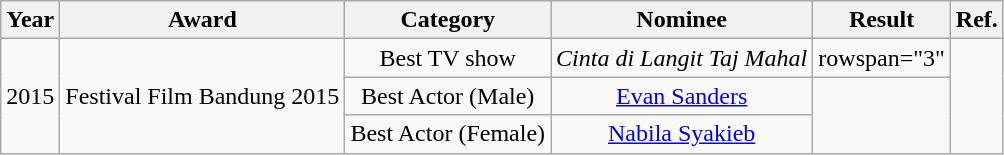<table class="wikitable" style="text-align:center;">
<tr>
<th>Year</th>
<th>Award</th>
<th>Category</th>
<th>Nominee</th>
<th>Result</th>
<th>Ref.</th>
</tr>
<tr>
<td rowspan="3">2015</td>
<td rowspan="3">Festival Film Bandung 2015</td>
<td>Best TV show</td>
<td><em>Cinta di Langit Taj Mahal</em></td>
<td>rowspan="3" </td>
<td rowspan="3"></td>
</tr>
<tr>
<td>Best Actor (Male)</td>
<td><a href='#'>Evan Sanders</a></td>
</tr>
<tr>
<td>Best Actor (Female)</td>
<td><a href='#'>Nabila Syakieb</a></td>
</tr>
</table>
